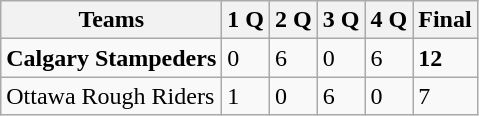<table class="wikitable">
<tr>
<th>Teams</th>
<th>1 Q</th>
<th>2 Q</th>
<th>3 Q</th>
<th>4 Q</th>
<th>Final</th>
</tr>
<tr>
<td><strong>Calgary Stampeders</strong></td>
<td>0</td>
<td>6</td>
<td>0</td>
<td>6</td>
<td><strong>12</strong></td>
</tr>
<tr>
<td>Ottawa Rough Riders</td>
<td>1</td>
<td>0</td>
<td>6</td>
<td>0</td>
<td>7</td>
</tr>
</table>
